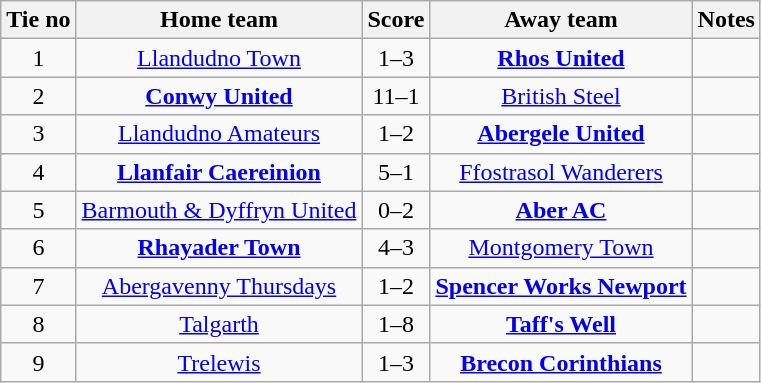<table class="wikitable" style="text-align: center">
<tr>
<th>Tie no</th>
<th>Home team</th>
<th>Score</th>
<th>Away team</th>
<th>Notes</th>
</tr>
<tr>
<td>1</td>
<td><a href='#'>Llandudno Town</a></td>
<td>1–3</td>
<td><strong><a href='#'>Rhos United</a></strong></td>
</tr>
<tr>
<td>2</td>
<td><strong><a href='#'>Conwy United</a></strong></td>
<td>11–1</td>
<td><a href='#'>British Steel</a></td>
<td></td>
</tr>
<tr>
<td>3</td>
<td><a href='#'>Llandudno Amateurs</a></td>
<td>1–2</td>
<td><strong><a href='#'>Abergele United</a></strong></td>
<td></td>
</tr>
<tr>
<td>4</td>
<td><strong><a href='#'>Llanfair Caereinion</a></strong></td>
<td>5–1</td>
<td><a href='#'>Ffostrasol Wanderers</a></td>
<td></td>
</tr>
<tr>
<td>5</td>
<td><a href='#'>Barmouth & Dyffryn United</a></td>
<td>0–2</td>
<td><strong><a href='#'>Aber AC</a></strong></td>
<td></td>
</tr>
<tr>
<td>6</td>
<td><strong><a href='#'>Rhayader Town</a></strong></td>
<td>4–3</td>
<td><a href='#'>Montgomery Town</a></td>
<td></td>
</tr>
<tr>
<td>7</td>
<td><a href='#'>Abergavenny Thursdays</a></td>
<td>1–2</td>
<td><strong><a href='#'>Spencer Works Newport</a></strong></td>
<td></td>
</tr>
<tr>
<td>8</td>
<td><a href='#'>Talgarth</a></td>
<td>1–8</td>
<td><strong><a href='#'>Taff's Well</a></strong></td>
<td></td>
</tr>
<tr>
<td>9</td>
<td><a href='#'>Trelewis</a></td>
<td>1–3</td>
<td><strong><a href='#'>Brecon Corinthians</a></strong></td>
<td></td>
</tr>
</table>
